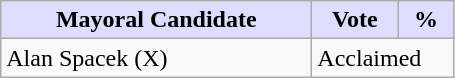<table class="wikitable">
<tr>
<th style="background:#ddf; width:200px;">Mayoral Candidate </th>
<th style="background:#ddf; width:50px;">Vote</th>
<th style="background:#ddf; width:30px;">%</th>
</tr>
<tr>
<td>Alan Spacek (X)</td>
<td colspan="2">Acclaimed</td>
</tr>
</table>
